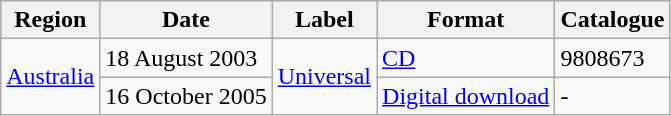<table class="wikitable">
<tr>
<th>Region</th>
<th>Date</th>
<th>Label</th>
<th>Format</th>
<th>Catalogue</th>
</tr>
<tr>
<td rowspan="2"><a href='#'>Australia</a></td>
<td>18 August 2003</td>
<td rowspan="2"><a href='#'>Universal</a></td>
<td><a href='#'>CD</a></td>
<td>9808673</td>
</tr>
<tr>
<td>16 October 2005</td>
<td><a href='#'>Digital download</a></td>
<td>-</td>
</tr>
</table>
